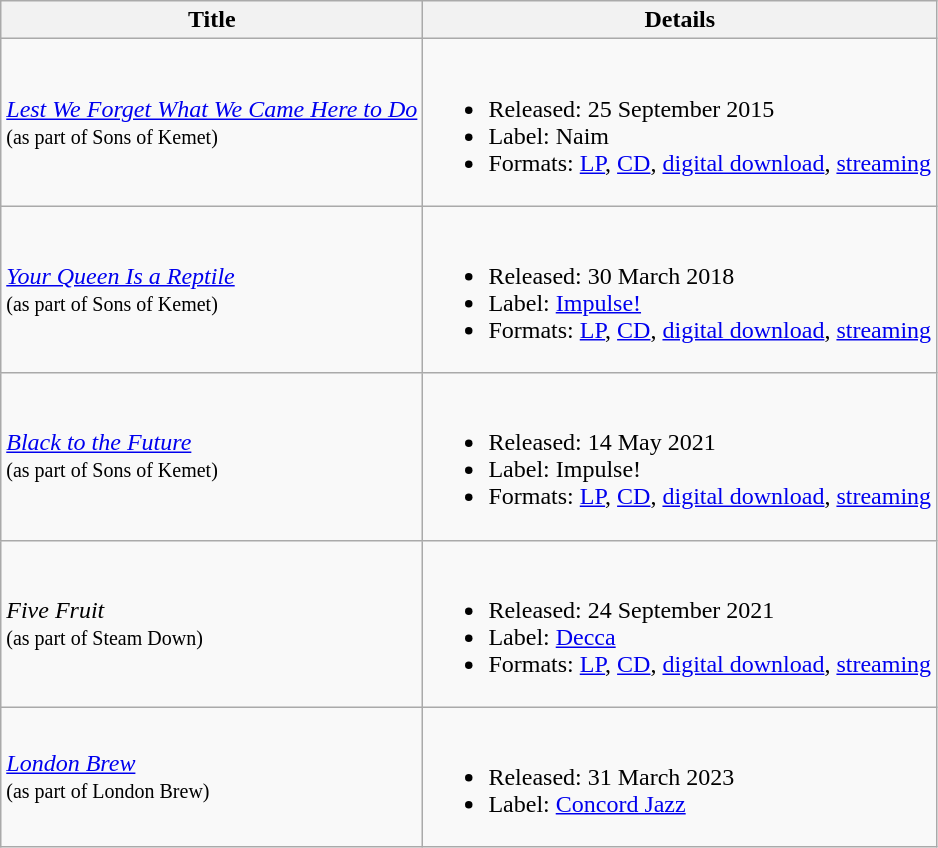<table class="wikitable">
<tr>
<th>Title</th>
<th>Details</th>
</tr>
<tr>
<td><em><a href='#'>Lest We Forget What We Came Here to Do</a></em><br><small>(as part of Sons of Kemet)</small></td>
<td><br><ul><li>Released: 25 September 2015</li><li>Label: Naim</li><li>Formats: <a href='#'>LP</a>, <a href='#'>CD</a>, <a href='#'>digital download</a>, <a href='#'>streaming</a></li></ul></td>
</tr>
<tr>
<td><em><a href='#'>Your Queen Is a Reptile</a></em><br><small>(as part of Sons of Kemet)</small></td>
<td><br><ul><li>Released: 30 March 2018</li><li>Label: <a href='#'>Impulse!</a></li><li>Formats: <a href='#'>LP</a>, <a href='#'>CD</a>, <a href='#'>digital download</a>, <a href='#'>streaming</a></li></ul></td>
</tr>
<tr>
<td><em><a href='#'>Black to the Future</a></em><br><small>(as part of Sons of Kemet)</small></td>
<td><br><ul><li>Released: 14 May 2021</li><li>Label: Impulse!</li><li>Formats: <a href='#'>LP</a>, <a href='#'>CD</a>, <a href='#'>digital download</a>, <a href='#'>streaming</a></li></ul></td>
</tr>
<tr>
<td><em>Five Fruit</em><br><small>(as part of Steam Down)</small></td>
<td><br><ul><li>Released: 24 September 2021</li><li>Label: <a href='#'>Decca</a></li><li>Formats: <a href='#'>LP</a>, <a href='#'>CD</a>, <a href='#'>digital download</a>, <a href='#'>streaming</a></li></ul></td>
</tr>
<tr>
<td><em><a href='#'>London Brew</a></em><br><small>(as part of London Brew)</small></td>
<td><br><ul><li>Released: 31 March 2023</li><li>Label: <a href='#'>Concord Jazz</a></li></ul></td>
</tr>
</table>
